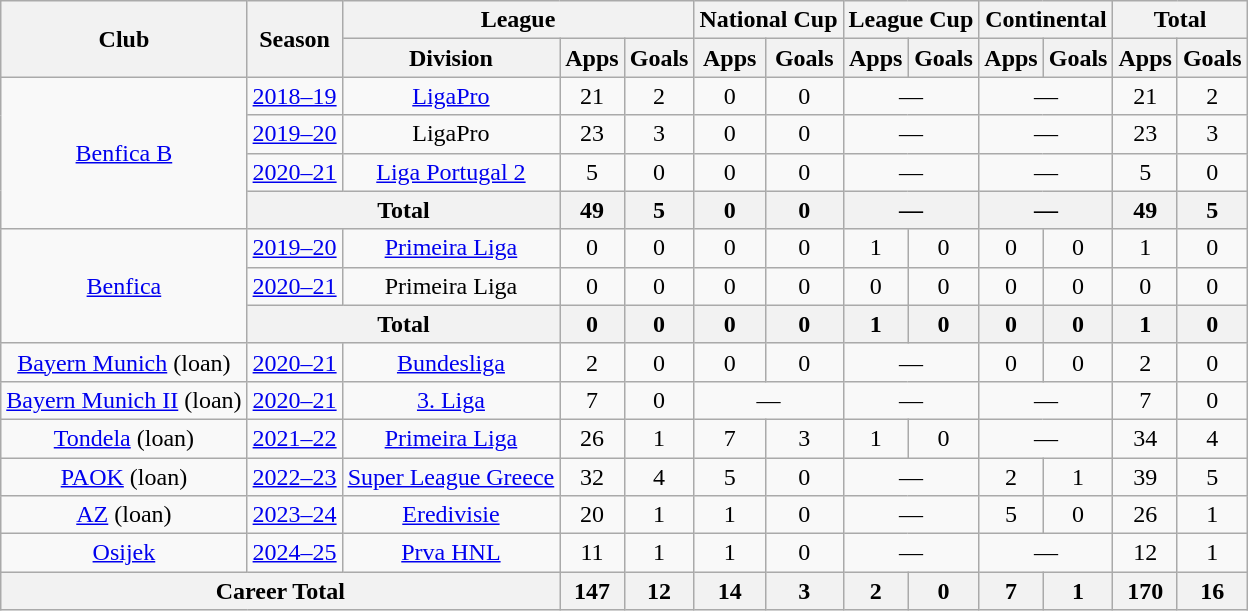<table class="wikitable" Style="text-align: center">
<tr>
<th rowspan="2">Club</th>
<th rowspan="2">Season</th>
<th colspan="3">League</th>
<th colspan="2">National Cup</th>
<th colspan="2">League Cup</th>
<th colspan="2">Continental</th>
<th colspan="2">Total</th>
</tr>
<tr>
<th>Division</th>
<th>Apps</th>
<th>Goals</th>
<th>Apps</th>
<th>Goals</th>
<th>Apps</th>
<th>Goals</th>
<th>Apps</th>
<th>Goals</th>
<th>Apps</th>
<th>Goals</th>
</tr>
<tr>
<td rowspan="4"><a href='#'>Benfica B</a></td>
<td><a href='#'>2018–19</a></td>
<td><a href='#'>LigaPro</a></td>
<td>21</td>
<td>2</td>
<td>0</td>
<td>0</td>
<td colspan="2">—</td>
<td colspan="2">—</td>
<td>21</td>
<td>2</td>
</tr>
<tr>
<td><a href='#'>2019–20</a></td>
<td>LigaPro</td>
<td>23</td>
<td>3</td>
<td>0</td>
<td>0</td>
<td colspan="2">—</td>
<td colspan="2">—</td>
<td>23</td>
<td>3</td>
</tr>
<tr>
<td><a href='#'>2020–21</a></td>
<td><a href='#'>Liga Portugal 2</a></td>
<td>5</td>
<td>0</td>
<td>0</td>
<td>0</td>
<td colspan="2">—</td>
<td colspan="2">—</td>
<td>5</td>
<td>0</td>
</tr>
<tr>
<th colspan="2">Total</th>
<th>49</th>
<th>5</th>
<th>0</th>
<th>0</th>
<th colspan="2">—</th>
<th colspan="2">—</th>
<th>49</th>
<th>5</th>
</tr>
<tr>
<td rowspan="3"><a href='#'>Benfica</a></td>
<td><a href='#'>2019–20</a></td>
<td><a href='#'>Primeira Liga</a></td>
<td>0</td>
<td>0</td>
<td>0</td>
<td>0</td>
<td>1</td>
<td>0</td>
<td>0</td>
<td>0</td>
<td>1</td>
<td>0</td>
</tr>
<tr>
<td><a href='#'>2020–21</a></td>
<td>Primeira Liga</td>
<td>0</td>
<td>0</td>
<td>0</td>
<td>0</td>
<td>0</td>
<td>0</td>
<td>0</td>
<td>0</td>
<td>0</td>
<td>0</td>
</tr>
<tr>
<th colspan="2">Total</th>
<th>0</th>
<th>0</th>
<th>0</th>
<th>0</th>
<th>1</th>
<th>0</th>
<th>0</th>
<th>0</th>
<th>1</th>
<th>0</th>
</tr>
<tr>
<td><a href='#'>Bayern Munich</a> (loan)</td>
<td><a href='#'>2020–21</a></td>
<td><a href='#'>Bundesliga</a></td>
<td>2</td>
<td>0</td>
<td>0</td>
<td>0</td>
<td colspan="2">—</td>
<td>0</td>
<td>0</td>
<td>2</td>
<td>0</td>
</tr>
<tr>
<td><a href='#'>Bayern Munich II</a> (loan)</td>
<td><a href='#'>2020–21</a></td>
<td><a href='#'>3. Liga</a></td>
<td>7</td>
<td>0</td>
<td colspan="2">—</td>
<td colspan="2">—</td>
<td colspan="2">—</td>
<td>7</td>
<td>0</td>
</tr>
<tr>
<td><a href='#'>Tondela</a> (loan)</td>
<td><a href='#'>2021–22</a></td>
<td><a href='#'>Primeira Liga</a></td>
<td>26</td>
<td>1</td>
<td>7</td>
<td>3</td>
<td>1</td>
<td>0</td>
<td colspan="2">—</td>
<td>34</td>
<td>4</td>
</tr>
<tr>
<td><a href='#'>PAOK</a> (loan)</td>
<td><a href='#'>2022–23</a></td>
<td><a href='#'>Super League Greece</a></td>
<td>32</td>
<td>4</td>
<td>5</td>
<td>0</td>
<td colspan="2">—</td>
<td>2</td>
<td>1</td>
<td>39</td>
<td>5</td>
</tr>
<tr>
<td><a href='#'>AZ</a> (loan)</td>
<td><a href='#'>2023–24</a></td>
<td><a href='#'>Eredivisie</a></td>
<td>20</td>
<td>1</td>
<td>1</td>
<td>0</td>
<td colspan="2">—</td>
<td>5</td>
<td>0</td>
<td>26</td>
<td>1</td>
</tr>
<tr>
<td><a href='#'>Osijek</a></td>
<td><a href='#'>2024–25</a></td>
<td><a href='#'>Prva HNL</a></td>
<td>11</td>
<td>1</td>
<td>1</td>
<td>0</td>
<td colspan="2">—</td>
<td colspan="2">—</td>
<td>12</td>
<td>1</td>
</tr>
<tr>
<th colspan="3">Career Total</th>
<th>147</th>
<th>12</th>
<th>14</th>
<th>3</th>
<th>2</th>
<th>0</th>
<th>7</th>
<th>1</th>
<th>170</th>
<th>16</th>
</tr>
</table>
